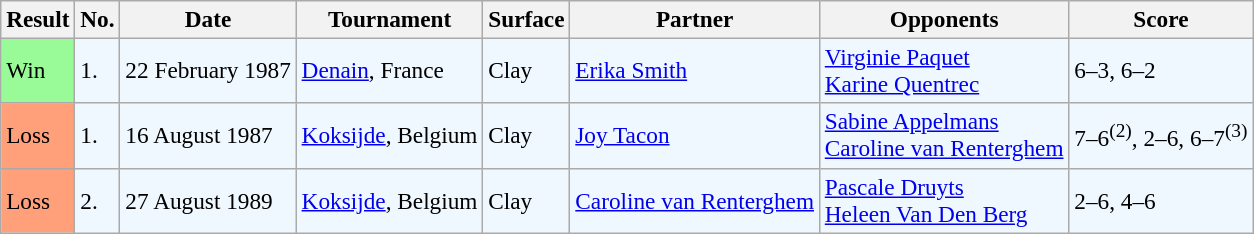<table class="sortable wikitable" style=font-size:97%>
<tr>
<th>Result</th>
<th>No.</th>
<th>Date</th>
<th>Tournament</th>
<th>Surface</th>
<th>Partner</th>
<th>Opponents</th>
<th>Score</th>
</tr>
<tr bgcolor="#f0f8ff">
<td style="background:#98fb98;">Win</td>
<td>1.</td>
<td>22 February 1987</td>
<td><a href='#'>Denain</a>, France</td>
<td>Clay</td>
<td> <a href='#'>Erika Smith</a></td>
<td> <a href='#'>Virginie Paquet</a> <br>  <a href='#'>Karine Quentrec</a></td>
<td>6–3, 6–2</td>
</tr>
<tr style="background:#f0f8ff;">
<td style="background:#ffa07a;">Loss</td>
<td>1.</td>
<td>16 August 1987</td>
<td><a href='#'>Koksijde</a>, Belgium</td>
<td>Clay</td>
<td> <a href='#'>Joy Tacon</a></td>
<td> <a href='#'>Sabine Appelmans</a><br>  <a href='#'>Caroline van Renterghem</a></td>
<td>7–6<sup>(2)</sup>, 2–6, 6–7<sup>(3)</sup></td>
</tr>
<tr style="background:#f0f8ff;">
<td style="background:#ffa07a;">Loss</td>
<td>2.</td>
<td>27 August 1989</td>
<td><a href='#'>Koksijde</a>, Belgium</td>
<td>Clay</td>
<td> <a href='#'>Caroline van Renterghem</a></td>
<td> <a href='#'>Pascale Druyts</a><br>  <a href='#'>Heleen Van Den Berg</a></td>
<td>2–6, 4–6</td>
</tr>
</table>
